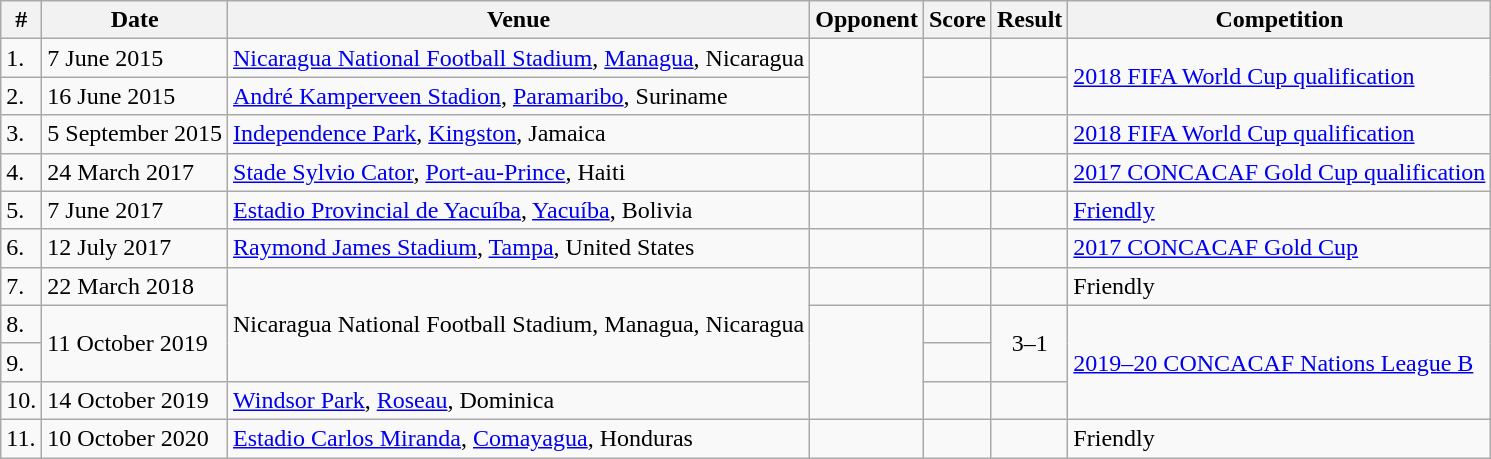<table class="wikitable">
<tr>
<th>#</th>
<th>Date</th>
<th>Venue</th>
<th>Opponent</th>
<th>Score</th>
<th>Result</th>
<th>Competition</th>
</tr>
<tr>
<td>1.</td>
<td>7 June 2015</td>
<td><a href='#'>Nicaragua National Football Stadium</a>, <a href='#'>Managua</a>, Nicaragua</td>
<td rowspan=2></td>
<td></td>
<td></td>
<td rowspan=2><a href='#'>2018 FIFA World Cup qualification</a></td>
</tr>
<tr>
<td>2.</td>
<td>16 June 2015</td>
<td><a href='#'>André Kamperveen Stadion</a>, <a href='#'>Paramaribo</a>, Suriname</td>
<td></td>
<td></td>
</tr>
<tr>
<td>3.</td>
<td>5 September 2015</td>
<td><a href='#'>Independence Park</a>, <a href='#'>Kingston</a>, Jamaica</td>
<td></td>
<td></td>
<td></td>
<td><a href='#'>2018 FIFA World Cup qualification</a></td>
</tr>
<tr>
<td>4.</td>
<td>24 March 2017</td>
<td><a href='#'>Stade Sylvio Cator</a>, <a href='#'>Port-au-Prince</a>, Haiti</td>
<td></td>
<td></td>
<td></td>
<td><a href='#'>2017 CONCACAF Gold Cup qualification</a></td>
</tr>
<tr>
<td>5.</td>
<td>7 June 2017</td>
<td><a href='#'>Estadio Provincial de Yacuíba</a>, <a href='#'>Yacuíba</a>, Bolivia</td>
<td></td>
<td></td>
<td></td>
<td><a href='#'>Friendly</a></td>
</tr>
<tr>
<td>6.</td>
<td>12 July 2017</td>
<td><a href='#'>Raymond James Stadium</a>, <a href='#'>Tampa</a>, United States</td>
<td></td>
<td></td>
<td></td>
<td><a href='#'>2017 CONCACAF Gold Cup</a></td>
</tr>
<tr>
<td>7.</td>
<td>22 March 2018</td>
<td rowspan=3>Nicaragua National Football Stadium, Managua, Nicaragua</td>
<td></td>
<td></td>
<td></td>
<td>Friendly</td>
</tr>
<tr>
<td>8.</td>
<td rowspan=2>11 October 2019</td>
<td rowspan=3></td>
<td></td>
<td rowspan=2 style="text-align:center;">3–1</td>
<td rowspan=3><a href='#'>2019–20 CONCACAF Nations League B</a></td>
</tr>
<tr>
<td>9.</td>
<td></td>
</tr>
<tr>
<td>10.</td>
<td>14 October 2019</td>
<td><a href='#'>Windsor Park</a>, <a href='#'>Roseau</a>, Dominica</td>
<td></td>
<td></td>
</tr>
<tr>
<td>11.</td>
<td>10 October 2020</td>
<td><a href='#'>Estadio Carlos Miranda</a>, <a href='#'>Comayagua</a>, Honduras</td>
<td></td>
<td></td>
<td></td>
<td>Friendly</td>
</tr>
</table>
